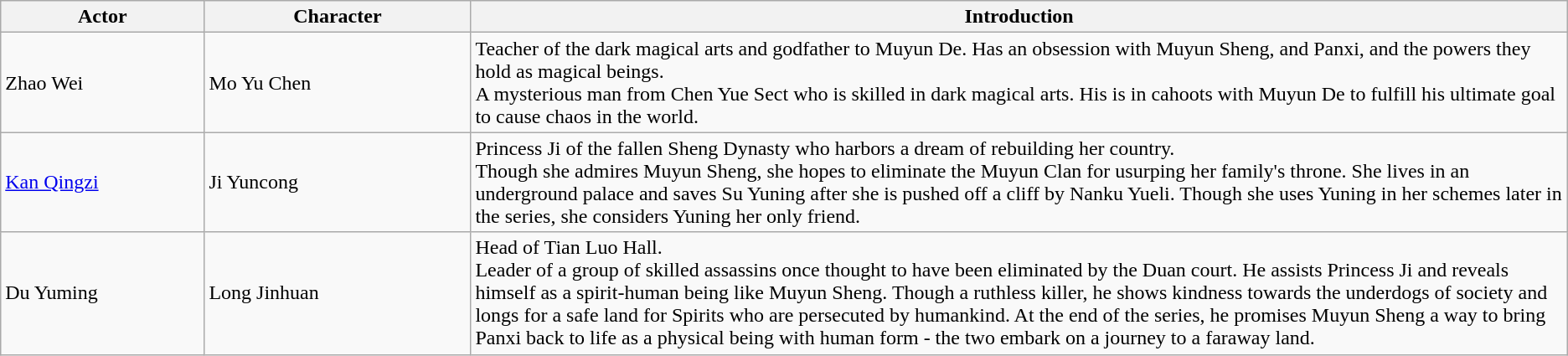<table class="wikitable">
<tr>
<th style="width:13%">Actor</th>
<th style="width:17%">Character</th>
<th>Introduction</th>
</tr>
<tr>
<td>Zhao Wei</td>
<td>Mo Yu Chen</td>
<td>Teacher of the dark magical arts and godfather to Muyun De. Has an obsession with Muyun Sheng, and Panxi, and the powers they hold as magical beings.<br>A mysterious man from Chen Yue Sect who is skilled in dark magical arts. His is in cahoots with Muyun De to fulfill his ultimate goal to cause chaos in the world.</td>
</tr>
<tr>
<td><a href='#'>Kan Qingzi</a></td>
<td>Ji Yuncong</td>
<td>Princess Ji of the fallen Sheng Dynasty who harbors a dream of rebuilding her country.<br>Though she admires Muyun Sheng, she hopes to eliminate the Muyun Clan for usurping her family's throne. She lives in an underground palace and saves Su Yuning after she is pushed off a cliff by Nanku Yueli. Though she uses Yuning in her schemes later in the series, she considers Yuning her only friend.</td>
</tr>
<tr>
<td>Du Yuming</td>
<td>Long Jinhuan</td>
<td>Head of Tian Luo Hall.<br>Leader of a group of skilled assassins once thought to have been eliminated by the Duan court. He assists Princess Ji and reveals himself as a spirit-human being like Muyun Sheng. Though a ruthless killer, he shows kindness towards the underdogs of society and longs for a safe land for Spirits who are persecuted by humankind.
At the end of the series, he promises Muyun Sheng a way to bring Panxi back to life as a physical being with human form - the two embark on a journey to a faraway land.</td>
</tr>
</table>
